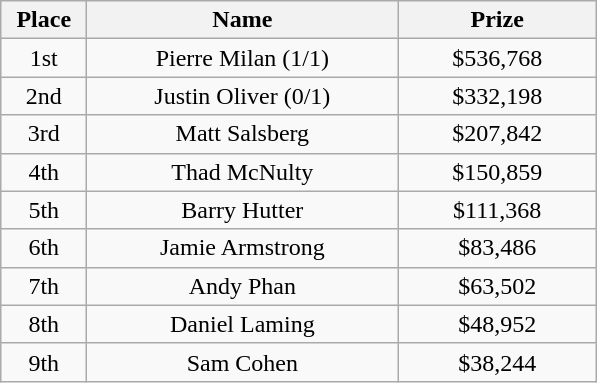<table class="wikitable">
<tr>
<th width="50">Place</th>
<th width="200">Name</th>
<th width="125">Prize</th>
</tr>
<tr>
<td align = "center">1st</td>
<td align = "center">Pierre Milan (1/1)</td>
<td align = "center">$536,768</td>
</tr>
<tr>
<td align = "center">2nd</td>
<td align = "center">Justin Oliver (0/1)</td>
<td align = "center">$332,198</td>
</tr>
<tr>
<td align = "center">3rd</td>
<td align = "center">Matt Salsberg</td>
<td align = "center">$207,842</td>
</tr>
<tr>
<td align = "center">4th</td>
<td align = "center">Thad McNulty</td>
<td align = "center">$150,859</td>
</tr>
<tr>
<td align = "center">5th</td>
<td align = "center">Barry Hutter</td>
<td align = "center">$111,368</td>
</tr>
<tr>
<td align = "center">6th</td>
<td align = "center">Jamie Armstrong</td>
<td align = "center">$83,486</td>
</tr>
<tr>
<td align = "center">7th</td>
<td align = "center">Andy Phan</td>
<td align = "center">$63,502</td>
</tr>
<tr>
<td align = "center">8th</td>
<td align = "center">Daniel Laming</td>
<td align = "center">$48,952</td>
</tr>
<tr>
<td align = "center">9th</td>
<td align = "center">Sam Cohen</td>
<td align = "center">$38,244</td>
</tr>
</table>
